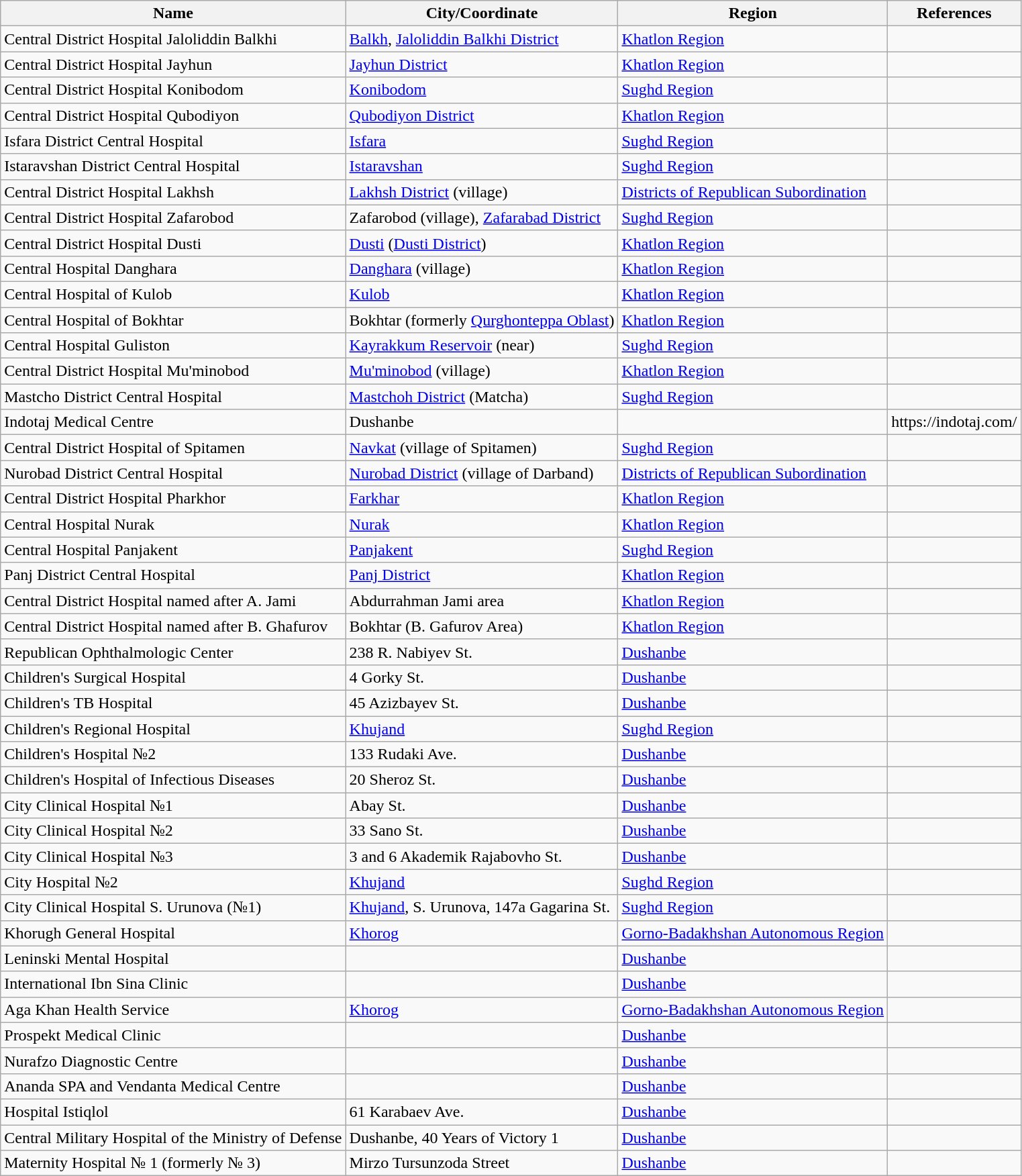<table class="wikitable sortable plainrowheaders" summary="Hospitals in Tajikistan">
<tr>
<th>Name</th>
<th>City/Coordinate</th>
<th>Region</th>
<th>References</th>
</tr>
<tr>
<td>Central District Hospital Jaloliddin Balkhi</td>
<td><a href='#'>Balkh</a>, <a href='#'>Jaloliddin Balkhi District</a></td>
<td><a href='#'>Khatlon Region</a></td>
<td></td>
</tr>
<tr>
<td>Central District Hospital Jayhun</td>
<td><a href='#'>Jayhun District</a></td>
<td><a href='#'>Khatlon Region</a></td>
<td></td>
</tr>
<tr>
<td>Central District Hospital Konibodom</td>
<td><a href='#'>Konibodom</a><br><small></small></td>
<td><a href='#'>Sughd Region</a></td>
<td></td>
</tr>
<tr>
<td>Central District Hospital Qubodiyon</td>
<td><a href='#'>Qubodiyon District</a></td>
<td><a href='#'>Khatlon Region</a></td>
<td></td>
</tr>
<tr>
<td>Isfara District Central Hospital</td>
<td><a href='#'>Isfara</a><br><small></small></td>
<td><a href='#'>Sughd Region</a></td>
<td></td>
</tr>
<tr>
<td>Istaravshan District Central Hospital</td>
<td><a href='#'>Istaravshan</a></td>
<td><a href='#'>Sughd Region</a></td>
<td></td>
</tr>
<tr>
<td>Central District Hospital Lakhsh</td>
<td><a href='#'>Lakhsh District</a> (village)</td>
<td><a href='#'>Districts of Republican Subordination</a></td>
<td></td>
</tr>
<tr>
<td>Central District Hospital Zafarobod</td>
<td>Zafarobod (village),  <a href='#'>Zafarabad District</a></td>
<td><a href='#'>Sughd Region</a></td>
<td></td>
</tr>
<tr>
<td>Central District Hospital Dusti</td>
<td><a href='#'>Dusti</a> (<a href='#'>Dusti District</a>)<br><small></small></td>
<td><a href='#'>Khatlon Region</a></td>
<td></td>
</tr>
<tr>
<td>Central Hospital Danghara</td>
<td><a href='#'>Danghara</a> (village)<br><small></small></td>
<td><a href='#'>Khatlon Region</a></td>
<td></td>
</tr>
<tr>
<td>Central Hospital of Kulob</td>
<td><a href='#'>Kulob</a></td>
<td><a href='#'>Khatlon Region</a></td>
<td></td>
</tr>
<tr>
<td>Central Hospital of Bokhtar</td>
<td>Bokhtar (formerly <a href='#'>Qurghonteppa Oblast</a>)</td>
<td><a href='#'>Khatlon Region</a></td>
<td></td>
</tr>
<tr>
<td>Central Hospital Guliston</td>
<td><a href='#'>Kayrakkum Reservoir</a> (near)</td>
<td><a href='#'>Sughd Region</a></td>
<td></td>
</tr>
<tr>
<td>Central District Hospital Mu'minobod</td>
<td><a href='#'>Mu'minobod</a> (village)</td>
<td><a href='#'>Khatlon Region</a></td>
<td></td>
</tr>
<tr>
<td>Mastcho District Central Hospital</td>
<td><a href='#'>Mastchoh District</a> (Matcha)<br><small></small></td>
<td><a href='#'>Sughd Region</a></td>
<td></td>
</tr>
<tr>
<td>Indotaj Medical Centre</td>
<td>Dushanbe</td>
<td></td>
<td>https://indotaj.com/</td>
</tr>
<tr>
<td>Central District Hospital of Spitamen</td>
<td><a href='#'>Navkat</a> (village of Spitamen)</td>
<td><a href='#'>Sughd Region</a></td>
<td></td>
</tr>
<tr>
<td>Nurobad District Central Hospital</td>
<td><a href='#'>Nurobad District</a> (village of Darband)</td>
<td><a href='#'>Districts of Republican Subordination</a></td>
<td></td>
</tr>
<tr>
<td>Central District Hospital Pharkhor</td>
<td><a href='#'>Farkhar</a></td>
<td><a href='#'>Khatlon Region</a></td>
<td></td>
</tr>
<tr>
<td>Central Hospital Nurak</td>
<td><a href='#'>Nurak</a></td>
<td><a href='#'>Khatlon Region</a></td>
<td></td>
</tr>
<tr>
<td>Central Hospital Panjakent</td>
<td><a href='#'>Panjakent</a></td>
<td><a href='#'>Sughd Region</a></td>
<td></td>
</tr>
<tr>
<td>Panj District Central Hospital</td>
<td><a href='#'>Panj District</a></td>
<td><a href='#'>Khatlon Region</a></td>
<td></td>
</tr>
<tr>
<td>Central District Hospital named after A. Jami</td>
<td>Abdurrahman Jami area</td>
<td><a href='#'>Khatlon Region</a></td>
<td></td>
</tr>
<tr>
<td>Central District Hospital named after B. Ghafurov</td>
<td>Bokhtar (B. Gafurov Area)</td>
<td><a href='#'>Khatlon Region</a></td>
<td></td>
</tr>
<tr>
<td>Republican Ophthalmologic Center</td>
<td>238 R. Nabiyev St.</td>
<td><a href='#'>Dushanbe</a></td>
<td></td>
</tr>
<tr>
<td>Children's Surgical Hospital</td>
<td>4 Gorky St.</td>
<td><a href='#'>Dushanbe</a></td>
<td></td>
</tr>
<tr>
<td>Children's TB Hospital</td>
<td>45 Azizbayev St.</td>
<td><a href='#'>Dushanbe</a></td>
<td></td>
</tr>
<tr>
<td>Children's Regional Hospital</td>
<td><a href='#'>Khujand</a></td>
<td><a href='#'>Sughd Region</a></td>
<td></td>
</tr>
<tr>
<td>Children's Hospital №2</td>
<td>133 Rudaki Ave.<br><small></small></td>
<td><a href='#'>Dushanbe</a></td>
<td></td>
</tr>
<tr>
<td>Children's Hospital of Infectious Diseases</td>
<td>20 Sheroz St.<small></small></td>
<td><a href='#'>Dushanbe</a></td>
<td></td>
</tr>
<tr>
<td>City Clinical Hospital №1</td>
<td>Abay St.<br><small></small></td>
<td><a href='#'>Dushanbe</a></td>
<td></td>
</tr>
<tr>
<td>City Clinical Hospital №2</td>
<td>33 Sano St.</td>
<td><a href='#'>Dushanbe</a></td>
<td></td>
</tr>
<tr>
<td>City Clinical Hospital №3</td>
<td>3 and 6 Akademik Rajabovho St.</td>
<td><a href='#'>Dushanbe</a></td>
<td></td>
</tr>
<tr>
<td>City Hospital №2</td>
<td><a href='#'>Khujand</a><br><small></small></td>
<td><a href='#'>Sughd Region</a></td>
<td></td>
</tr>
<tr>
<td>City Clinical Hospital S. Urunova (№1)</td>
<td><a href='#'>Khujand</a>, S. Urunova, 147a Gagarina St.<small></small></td>
<td><a href='#'>Sughd Region</a></td>
<td></td>
</tr>
<tr>
<td>Khorugh General Hospital</td>
<td><a href='#'>Khorog</a></td>
<td><a href='#'>Gorno-Badakhshan Autonomous Region</a></td>
<td></td>
</tr>
<tr>
<td>Leninski Mental Hospital</td>
<td></td>
<td><a href='#'>Dushanbe</a></td>
<td></td>
</tr>
<tr>
<td>International Ibn Sina Clinic</td>
<td><small></small></td>
<td><a href='#'>Dushanbe</a></td>
<td></td>
</tr>
<tr>
<td>Aga Khan Health Service</td>
<td><a href='#'>Khorog</a><br><small></small></td>
<td><a href='#'>Gorno-Badakhshan Autonomous Region</a></td>
<td></td>
</tr>
<tr>
<td>Prospekt Medical Clinic</td>
<td></td>
<td><a href='#'>Dushanbe</a></td>
<td></td>
</tr>
<tr>
<td>Nurafzo Diagnostic Centre</td>
<td></td>
<td><a href='#'>Dushanbe</a></td>
<td></td>
</tr>
<tr>
<td>Ananda SPA and Vendanta Medical Centre</td>
<td><br><small></small></td>
<td><a href='#'>Dushanbe</a></td>
<td></td>
</tr>
<tr>
<td>Hospital Istiqlol</td>
<td>61 Karabaev Ave.<br><small></small></td>
<td><a href='#'>Dushanbe</a></td>
<td></td>
</tr>
<tr>
<td>Central Military Hospital of the Ministry of Defense</td>
<td>Dushanbe, 40 Years of Victory 1<br></td>
<td><a href='#'>Dushanbe</a></td>
<td></td>
</tr>
<tr>
<td>Maternity Hospital № 1 (formerly № 3)</td>
<td>Mirzo Tursunzoda Street<br></td>
<td><a href='#'>Dushanbe</a></td>
<td></td>
</tr>
</table>
